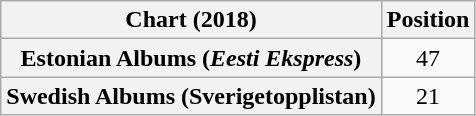<table class="wikitable plainrowheaders" style="text-align:center">
<tr>
<th scope="col">Chart (2018)</th>
<th scope="col">Position</th>
</tr>
<tr>
<th scope="row">Estonian Albums (<em>Eesti Ekspress</em>)</th>
<td>47</td>
</tr>
<tr>
<th scope="row">Swedish Albums (Sverigetopplistan)</th>
<td>21</td>
</tr>
</table>
